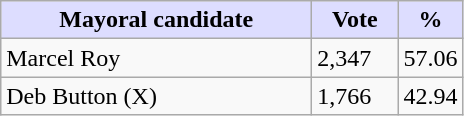<table class="wikitable">
<tr>
<th style="background:#ddf; width:200px;">Mayoral candidate</th>
<th style="background:#ddf; width:50px;">Vote</th>
<th style="background:#ddf; width:30px;">%</th>
</tr>
<tr>
<td>Marcel Roy</td>
<td>2,347</td>
<td>57.06</td>
</tr>
<tr>
<td>Deb Button (X)</td>
<td>1,766</td>
<td>42.94</td>
</tr>
</table>
